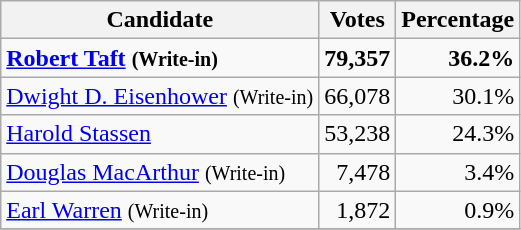<table class="wikitable" style="text-align:right;">
<tr>
<th>Candidate</th>
<th>Votes</th>
<th>Percentage</th>
</tr>
<tr>
<td style="text-align:left;"><strong><a href='#'>Robert Taft</a> <small>(Write-in)</small></strong></td>
<td><strong>79,357</strong></td>
<td><strong>36.2%</strong></td>
</tr>
<tr>
<td style="text-align:left;"><a href='#'>Dwight D. Eisenhower</a> <small>(Write-in)</small></td>
<td>66,078</td>
<td>30.1%</td>
</tr>
<tr>
<td style="text-align:left;"><a href='#'>Harold Stassen</a></td>
<td>53,238</td>
<td>24.3%</td>
</tr>
<tr>
<td style="text-align:left;"><a href='#'>Douglas MacArthur</a> <small>(Write-in)</small></td>
<td>7,478</td>
<td>3.4%</td>
</tr>
<tr>
<td style="text-align:left;"><a href='#'>Earl Warren</a> <small>(Write-in)</small></td>
<td>1,872</td>
<td>0.9%</td>
</tr>
<tr>
</tr>
</table>
